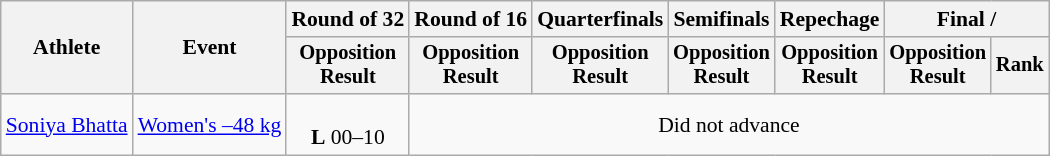<table class="wikitable" style="font-size:90%">
<tr>
<th rowspan="2">Athlete</th>
<th rowspan="2">Event</th>
<th>Round of 32</th>
<th>Round of 16</th>
<th>Quarterfinals</th>
<th>Semifinals</th>
<th>Repechage</th>
<th colspan=2>Final / </th>
</tr>
<tr style="font-size:95%">
<th>Opposition<br>Result</th>
<th>Opposition<br>Result</th>
<th>Opposition<br>Result</th>
<th>Opposition<br>Result</th>
<th>Opposition<br>Result</th>
<th>Opposition<br>Result</th>
<th>Rank</th>
</tr>
<tr align=center>
<td align=left><a href='#'>Soniya Bhatta</a></td>
<td align=left><a href='#'>Women's –48 kg</a></td>
<td><br><strong>L</strong> 00–10</td>
<td colspan=6>Did not advance</td>
</tr>
</table>
